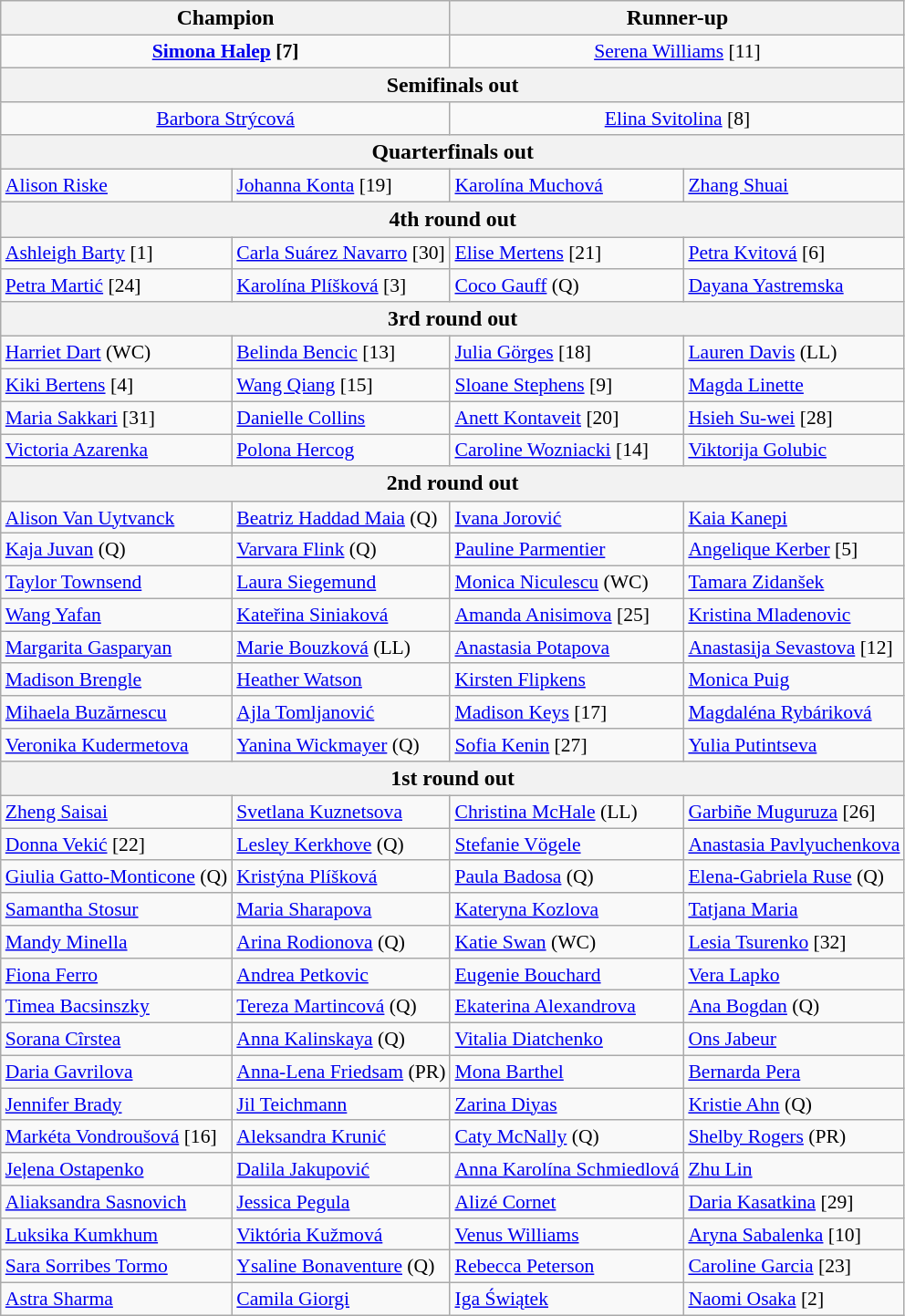<table class="wikitable collapsible collapsed" style="font-size:90%">
<tr style="font-size:110%">
<th colspan="2"><strong>Champion</strong></th>
<th colspan="2">Runner-up</th>
</tr>
<tr style="text-align:center;">
<td colspan="2"> <strong><a href='#'>Simona Halep</a> [7]</strong></td>
<td colspan="2"> <a href='#'>Serena Williams</a> [11]</td>
</tr>
<tr style="font-size:110%">
<th colspan="4">Semifinals out</th>
</tr>
<tr style="text-align:center;">
<td colspan="2"> <a href='#'>Barbora Strýcová</a></td>
<td colspan="2"> <a href='#'>Elina Svitolina</a> [8]</td>
</tr>
<tr style="font-size:110%">
<th colspan="4">Quarterfinals out</th>
</tr>
<tr>
<td> <a href='#'>Alison Riske</a></td>
<td> <a href='#'>Johanna Konta</a> [19]</td>
<td> <a href='#'>Karolína Muchová</a></td>
<td> <a href='#'>Zhang Shuai</a></td>
</tr>
<tr style="font-size:110%">
<th colspan="4">4th round out</th>
</tr>
<tr>
<td> <a href='#'>Ashleigh Barty</a> [1]</td>
<td> <a href='#'>Carla Suárez Navarro</a> [30]</td>
<td> <a href='#'>Elise Mertens</a> [21]</td>
<td> <a href='#'>Petra Kvitová</a> [6]</td>
</tr>
<tr>
<td> <a href='#'>Petra Martić</a> [24]</td>
<td> <a href='#'>Karolína Plíšková</a> [3]</td>
<td> <a href='#'>Coco Gauff</a> (Q)</td>
<td> <a href='#'>Dayana Yastremska</a></td>
</tr>
<tr style="font-size:110%">
<th colspan="4">3rd round out</th>
</tr>
<tr>
<td> <a href='#'>Harriet Dart</a> (WC)</td>
<td> <a href='#'>Belinda Bencic</a> [13]</td>
<td> <a href='#'>Julia Görges</a> [18]</td>
<td> <a href='#'>Lauren Davis</a> (LL)</td>
</tr>
<tr>
<td> <a href='#'>Kiki Bertens</a> [4]</td>
<td> <a href='#'>Wang Qiang</a> [15]</td>
<td> <a href='#'>Sloane Stephens</a> [9]</td>
<td> <a href='#'>Magda Linette</a></td>
</tr>
<tr>
<td> <a href='#'>Maria Sakkari</a> [31]</td>
<td> <a href='#'>Danielle Collins</a></td>
<td> <a href='#'>Anett Kontaveit</a> [20]</td>
<td> <a href='#'>Hsieh Su-wei</a> [28]</td>
</tr>
<tr>
<td> <a href='#'>Victoria Azarenka</a></td>
<td> <a href='#'>Polona Hercog</a></td>
<td> <a href='#'>Caroline Wozniacki</a> [14]</td>
<td> <a href='#'>Viktorija Golubic</a></td>
</tr>
<tr style="font-size:110%">
<th colspan="4">2nd round out</th>
</tr>
<tr>
<td> <a href='#'>Alison Van Uytvanck</a></td>
<td> <a href='#'>Beatriz Haddad Maia</a> (Q)</td>
<td> <a href='#'>Ivana Jorović</a></td>
<td> <a href='#'>Kaia Kanepi</a></td>
</tr>
<tr>
<td> <a href='#'>Kaja Juvan</a> (Q)</td>
<td> <a href='#'>Varvara Flink</a> (Q)</td>
<td> <a href='#'>Pauline Parmentier</a></td>
<td> <a href='#'>Angelique Kerber</a> [5]</td>
</tr>
<tr>
<td> <a href='#'>Taylor Townsend</a></td>
<td> <a href='#'>Laura Siegemund</a></td>
<td> <a href='#'>Monica Niculescu</a> (WC)</td>
<td> <a href='#'>Tamara Zidanšek</a></td>
</tr>
<tr>
<td> <a href='#'>Wang Yafan</a></td>
<td> <a href='#'>Kateřina Siniaková</a></td>
<td> <a href='#'>Amanda Anisimova</a> [25]</td>
<td> <a href='#'>Kristina Mladenovic</a></td>
</tr>
<tr>
<td> <a href='#'>Margarita Gasparyan</a></td>
<td> <a href='#'>Marie Bouzková</a> (LL)</td>
<td> <a href='#'>Anastasia Potapova</a></td>
<td> <a href='#'>Anastasija Sevastova</a> [12]</td>
</tr>
<tr>
<td> <a href='#'>Madison Brengle</a></td>
<td> <a href='#'>Heather Watson</a></td>
<td> <a href='#'>Kirsten Flipkens</a></td>
<td> <a href='#'>Monica Puig</a></td>
</tr>
<tr>
<td> <a href='#'>Mihaela Buzărnescu</a></td>
<td> <a href='#'>Ajla Tomljanović</a></td>
<td> <a href='#'>Madison Keys</a> [17]</td>
<td> <a href='#'>Magdaléna Rybáriková</a></td>
</tr>
<tr>
<td> <a href='#'>Veronika Kudermetova</a></td>
<td> <a href='#'>Yanina Wickmayer</a> (Q)</td>
<td> <a href='#'>Sofia Kenin</a> [27]</td>
<td> <a href='#'>Yulia Putintseva</a></td>
</tr>
<tr style="font-size:110%">
<th colspan="4">1st round out</th>
</tr>
<tr>
<td> <a href='#'>Zheng Saisai</a></td>
<td> <a href='#'>Svetlana Kuznetsova</a></td>
<td> <a href='#'>Christina McHale</a> (LL)</td>
<td> <a href='#'>Garbiñe Muguruza</a> [26]</td>
</tr>
<tr>
<td> <a href='#'>Donna Vekić</a> [22]</td>
<td> <a href='#'>Lesley Kerkhove</a> (Q)</td>
<td> <a href='#'>Stefanie Vögele</a></td>
<td> <a href='#'>Anastasia Pavlyuchenkova</a></td>
</tr>
<tr>
<td> <a href='#'>Giulia Gatto-Monticone</a> (Q)</td>
<td> <a href='#'>Kristýna Plíšková</a></td>
<td> <a href='#'>Paula Badosa</a> (Q)</td>
<td> <a href='#'>Elena-Gabriela Ruse</a> (Q)</td>
</tr>
<tr>
<td> <a href='#'>Samantha Stosur</a></td>
<td> <a href='#'>Maria Sharapova</a></td>
<td> <a href='#'>Kateryna Kozlova</a></td>
<td> <a href='#'>Tatjana Maria</a></td>
</tr>
<tr>
<td> <a href='#'>Mandy Minella</a></td>
<td> <a href='#'>Arina Rodionova</a> (Q)</td>
<td> <a href='#'>Katie Swan</a> (WC)</td>
<td> <a href='#'>Lesia Tsurenko</a> [32]</td>
</tr>
<tr>
<td> <a href='#'>Fiona Ferro</a></td>
<td> <a href='#'>Andrea Petkovic</a></td>
<td> <a href='#'>Eugenie Bouchard</a></td>
<td> <a href='#'>Vera Lapko</a></td>
</tr>
<tr>
<td> <a href='#'>Timea Bacsinszky</a></td>
<td> <a href='#'>Tereza Martincová</a> (Q)</td>
<td> <a href='#'>Ekaterina Alexandrova</a></td>
<td> <a href='#'>Ana Bogdan</a> (Q)</td>
</tr>
<tr>
<td> <a href='#'>Sorana Cîrstea</a></td>
<td> <a href='#'>Anna Kalinskaya</a> (Q)</td>
<td> <a href='#'>Vitalia Diatchenko</a></td>
<td> <a href='#'>Ons Jabeur</a></td>
</tr>
<tr>
<td> <a href='#'>Daria Gavrilova</a></td>
<td> <a href='#'>Anna-Lena Friedsam</a> (PR)</td>
<td> <a href='#'>Mona Barthel</a></td>
<td> <a href='#'>Bernarda Pera</a></td>
</tr>
<tr>
<td> <a href='#'>Jennifer Brady</a></td>
<td> <a href='#'>Jil Teichmann</a></td>
<td> <a href='#'>Zarina Diyas</a></td>
<td> <a href='#'>Kristie Ahn</a> (Q)</td>
</tr>
<tr>
<td> <a href='#'>Markéta Vondroušová</a> [16]</td>
<td> <a href='#'>Aleksandra Krunić</a></td>
<td> <a href='#'>Caty McNally</a> (Q)</td>
<td> <a href='#'>Shelby Rogers</a> (PR)</td>
</tr>
<tr>
<td> <a href='#'>Jeļena Ostapenko</a></td>
<td> <a href='#'>Dalila Jakupović</a></td>
<td> <a href='#'>Anna Karolína Schmiedlová</a></td>
<td> <a href='#'>Zhu Lin</a></td>
</tr>
<tr>
<td> <a href='#'>Aliaksandra Sasnovich</a></td>
<td> <a href='#'>Jessica Pegula</a></td>
<td> <a href='#'>Alizé Cornet</a></td>
<td> <a href='#'>Daria Kasatkina</a> [29]</td>
</tr>
<tr>
<td> <a href='#'>Luksika Kumkhum</a></td>
<td> <a href='#'>Viktória Kužmová</a></td>
<td> <a href='#'>Venus Williams</a></td>
<td> <a href='#'>Aryna Sabalenka</a> [10]</td>
</tr>
<tr>
<td> <a href='#'>Sara Sorribes Tormo</a></td>
<td> <a href='#'>Ysaline Bonaventure</a> (Q)</td>
<td> <a href='#'>Rebecca Peterson</a></td>
<td> <a href='#'>Caroline Garcia</a> [23]</td>
</tr>
<tr>
<td> <a href='#'>Astra Sharma</a></td>
<td> <a href='#'>Camila Giorgi</a></td>
<td> <a href='#'>Iga Świątek</a></td>
<td> <a href='#'>Naomi Osaka</a> [2]</td>
</tr>
</table>
